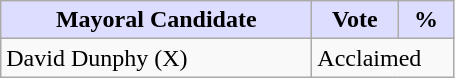<table class="wikitable">
<tr>
<th style="background:#ddf; width:200px;">Mayoral Candidate </th>
<th style="background:#ddf; width:50px;">Vote</th>
<th style="background:#ddf; width:30px;">%</th>
</tr>
<tr>
<td>David Dunphy (X)</td>
<td colspan="2">Acclaimed</td>
</tr>
</table>
